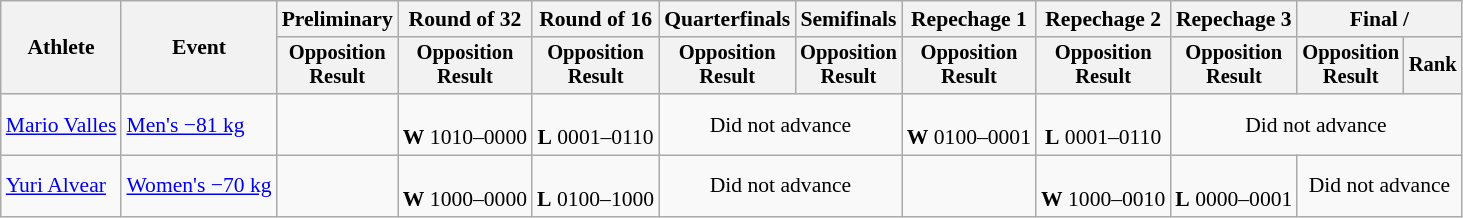<table class="wikitable" style="font-size:90%">
<tr>
<th rowspan="2">Athlete</th>
<th rowspan="2">Event</th>
<th>Preliminary</th>
<th>Round of 32</th>
<th>Round of 16</th>
<th>Quarterfinals</th>
<th>Semifinals</th>
<th>Repechage 1</th>
<th>Repechage 2</th>
<th>Repechage 3</th>
<th colspan=2>Final / </th>
</tr>
<tr style="font-size:95%">
<th>Opposition<br>Result</th>
<th>Opposition<br>Result</th>
<th>Opposition<br>Result</th>
<th>Opposition<br>Result</th>
<th>Opposition<br>Result</th>
<th>Opposition<br>Result</th>
<th>Opposition<br>Result</th>
<th>Opposition<br>Result</th>
<th>Opposition<br>Result</th>
<th>Rank</th>
</tr>
<tr align=center>
<td align=left><a href='#'>Mario Valles</a></td>
<td align=left><a href='#'>Men's −81 kg</a></td>
<td></td>
<td><br><strong>W</strong> 1010–0000</td>
<td><br><strong>L</strong> 0001–0110</td>
<td colspan=2>Did not advance</td>
<td><br><strong>W</strong> 0100–0001</td>
<td><br><strong>L</strong> 0001–0110</td>
<td colspan=3>Did not advance</td>
</tr>
<tr align=center>
<td align=left><a href='#'>Yuri Alvear</a></td>
<td align=left><a href='#'>Women's −70 kg</a></td>
<td></td>
<td><br><strong>W</strong> 1000–0000</td>
<td><br><strong>L</strong> 0100–1000</td>
<td colspan=2>Did not advance</td>
<td></td>
<td><br><strong>W</strong> 1000–0010</td>
<td><br><strong>L</strong> 0000–0001</td>
<td colspan=2>Did not advance</td>
</tr>
</table>
